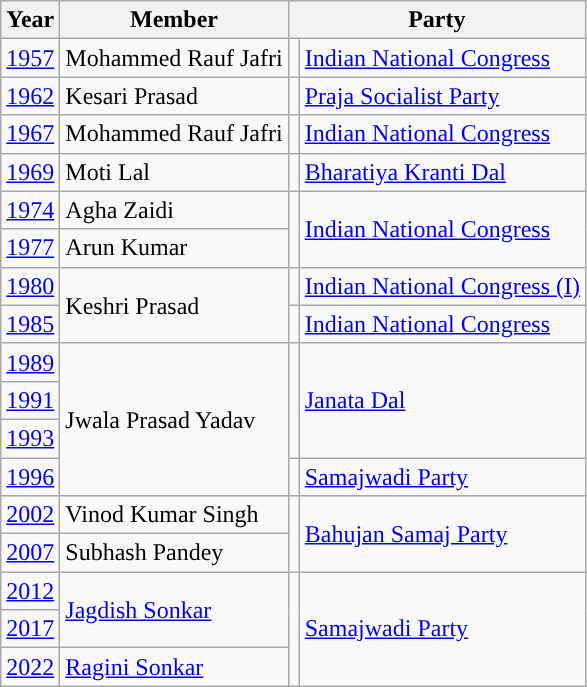<table class="wikitable">
<tr>
<th>Year</th>
<th>Member</th>
<th colspan="2">Party</th>
</tr>
<tr>
<td><a href='#'>1957</a></td>
<td>Mohammed Rauf Jafri</td>
<td style="background-color: "></td>
<td><a href='#'>Indian National Congress</a></td>
</tr>
<tr>
<td><a href='#'>1962</a></td>
<td>Kesari Prasad</td>
<td style="background-color: "></td>
<td><a href='#'>Praja Socialist Party</a></td>
</tr>
<tr>
<td><a href='#'>1967</a></td>
<td>Mohammed Rauf Jafri</td>
<td style="background-color: "></td>
<td><a href='#'>Indian National Congress</a></td>
</tr>
<tr>
<td><a href='#'>1969</a></td>
<td>Moti Lal</td>
<td style="background-color: "></td>
<td><a href='#'>Bharatiya Kranti Dal</a></td>
</tr>
<tr>
<td><a href='#'>1974</a></td>
<td>Agha Zaidi</td>
<td rowspan="2" style="background-color: "></td>
<td rowspan="2"><a href='#'>Indian National Congress</a></td>
</tr>
<tr>
<td><a href='#'>1977</a></td>
<td>Arun Kumar</td>
</tr>
<tr>
<td><a href='#'>1980</a></td>
<td rowspan="2">Keshri Prasad</td>
<td style="background-color: "></td>
<td><a href='#'>Indian National Congress (I)</a></td>
</tr>
<tr>
<td><a href='#'>1985</a></td>
<td style="background-color: "></td>
<td><a href='#'>Indian National Congress</a></td>
</tr>
<tr>
<td><a href='#'>1989</a></td>
<td rowspan="4">Jwala Prasad Yadav</td>
<td rowspan="3" style="background-color: "></td>
<td rowspan="3"><a href='#'>Janata Dal</a></td>
</tr>
<tr>
<td><a href='#'>1991</a></td>
</tr>
<tr>
<td><a href='#'>1993</a></td>
</tr>
<tr>
<td><a href='#'>1996</a></td>
<td style="background-color: "></td>
<td><a href='#'>Samajwadi Party</a></td>
</tr>
<tr>
<td><a href='#'>2002</a></td>
<td>Vinod Kumar Singh</td>
<td rowspan="2" style="background-color: "></td>
<td rowspan="2"><a href='#'>Bahujan Samaj Party</a></td>
</tr>
<tr>
<td><a href='#'>2007</a></td>
<td>Subhash Pandey</td>
</tr>
<tr>
<td><a href='#'>2012</a></td>
<td rowspan="2"><a href='#'>Jagdish Sonkar</a></td>
<td rowspan="3" style="background-color: "></td>
<td rowspan="3"><a href='#'>Samajwadi Party</a></td>
</tr>
<tr>
<td><a href='#'>2017</a></td>
</tr>
<tr>
<td><a href='#'>2022</a></td>
<td><a href='#'>Ragini Sonkar</a></td>
</tr>
</table>
